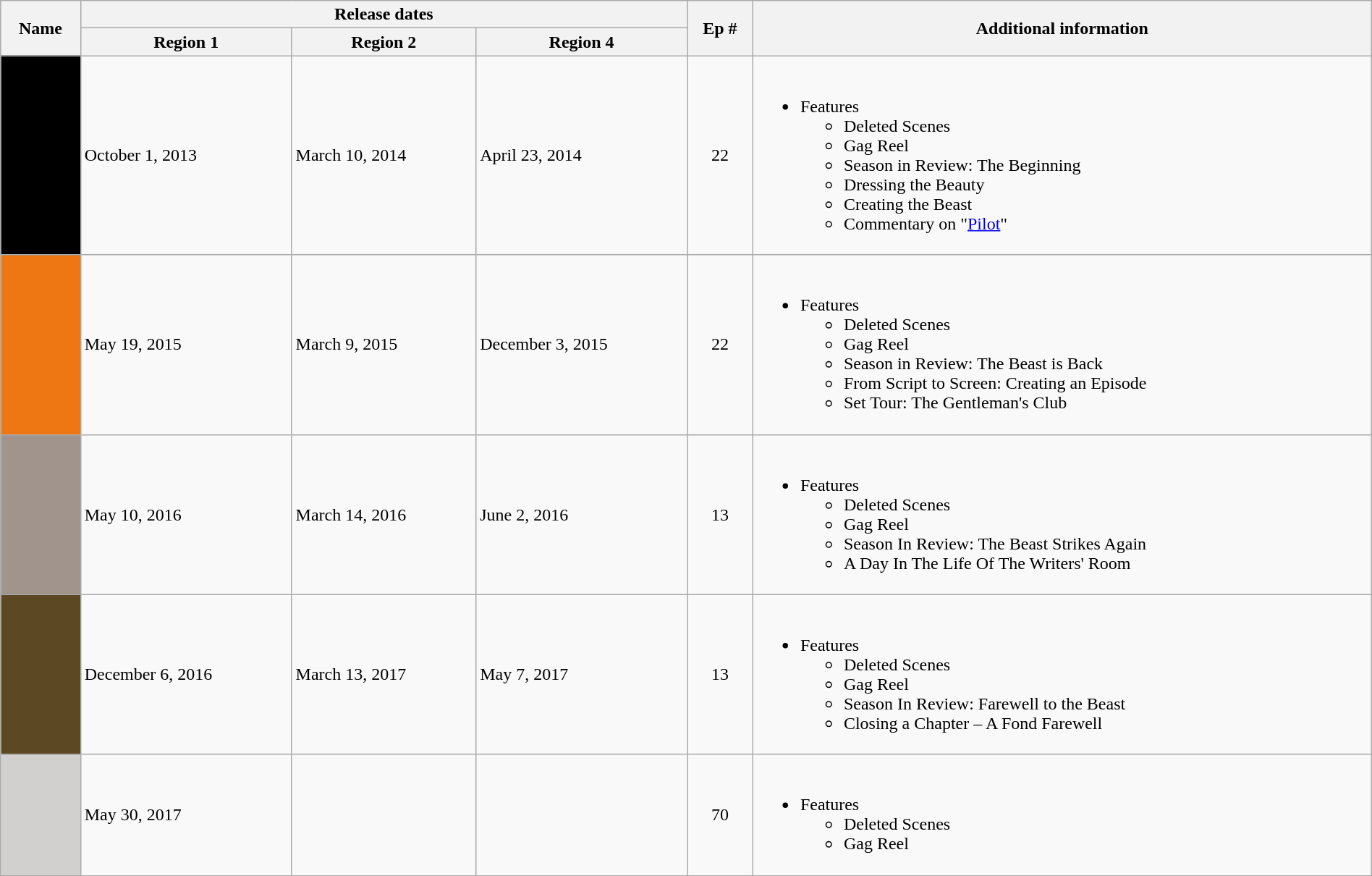<table class="wikitable" style="width:100%;">
<tr>
<th rowspan="2">Name</th>
<th colspan="3">Release dates</th>
<th rowspan="2">Ep #</th>
<th rowspan="2">Additional information</th>
</tr>
<tr>
<th>Region 1</th>
<th>Region 2</th>
<th>Region 4</th>
</tr>
<tr>
<td style="background:#000;"></td>
<td>October 1, 2013</td>
<td>March 10, 2014</td>
<td>April 23, 2014</td>
<td style="text-align:center;">22</td>
<td><br><ul><li>Features<ul><li>Deleted Scenes</li><li>Gag Reel</li><li>Season in Review: The Beginning</li><li>Dressing the Beauty</li><li>Creating the Beast</li><li>Commentary on "<a href='#'>Pilot</a>"</li></ul></li></ul></td>
</tr>
<tr>
<td style="background: #EE7613"></td>
<td>May 19, 2015</td>
<td>March 9, 2015</td>
<td>December 3, 2015</td>
<td style="text-align:center;">22</td>
<td><br><ul><li>Features<ul><li>Deleted Scenes</li><li>Gag Reel</li><li>Season in Review: The Beast is Back</li><li>From Script to Screen: Creating an Episode</li><li>Set Tour: The Gentleman's Club</li></ul></li></ul></td>
</tr>
<tr>
<td style="background: #A1948D"></td>
<td>May 10, 2016</td>
<td>March 14, 2016</td>
<td>June 2, 2016</td>
<td style="text-align:center;">13</td>
<td><br><ul><li>Features<ul><li>Deleted Scenes</li><li>Gag Reel</li><li>Season In Review: The Beast Strikes Again</li><li>A Day In The Life Of The Writers' Room</li></ul></li></ul></td>
</tr>
<tr>
<td style="background: #5C4823"></td>
<td>December 6, 2016</td>
<td>March 13, 2017</td>
<td>May 7, 2017</td>
<td style="text-align:center;">13</td>
<td><br><ul><li>Features<ul><li>Deleted Scenes</li><li>Gag Reel</li><li>Season In Review: Farewell to the Beast</li><li>Closing a Chapter – A Fond Farewell</li></ul></li></ul></td>
</tr>
<tr>
<td style="background: #D1D0CE"></td>
<td>May 30, 2017</td>
<td></td>
<td></td>
<td style="text-align:center;">70</td>
<td><br><ul><li>Features<ul><li>Deleted Scenes</li><li>Gag Reel</li></ul></li></ul></td>
</tr>
</table>
